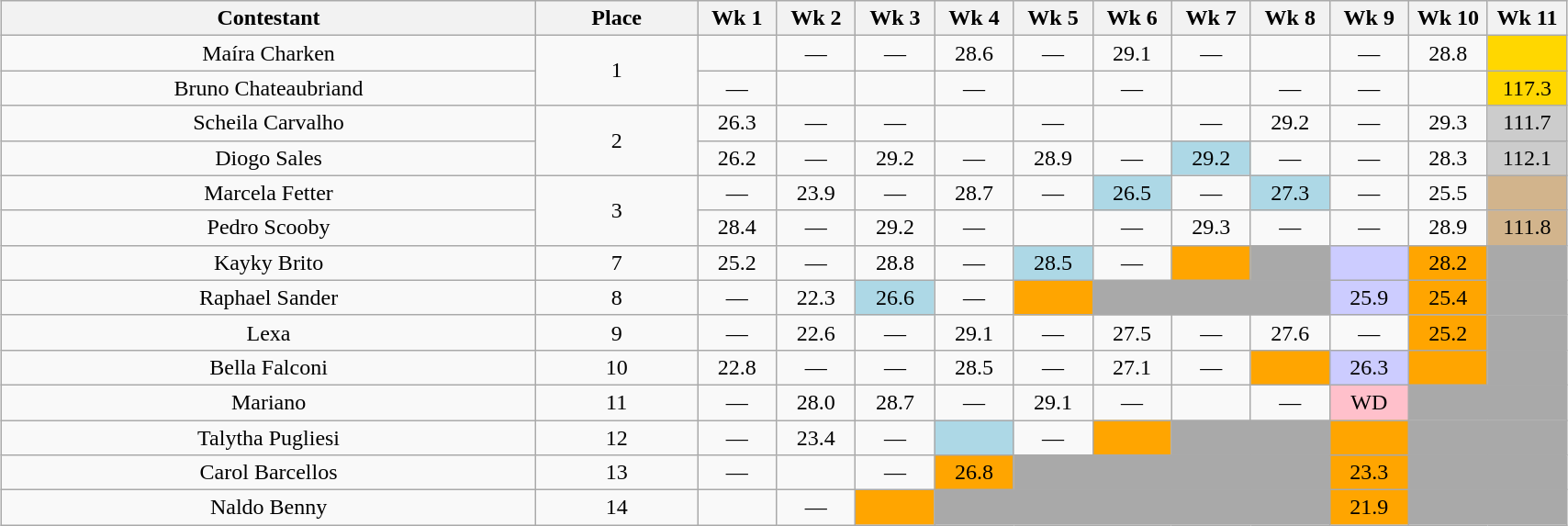<table class="wikitable sortable"  style="margin:auto; text-align:center; white-space:nowrap; width:90%;">
<tr>
<th>Contestant</th>
<th>Place</th>
<th width=050>Wk 1</th>
<th width=050>Wk 2</th>
<th width=050>Wk 3</th>
<th width=050>Wk 4</th>
<th width=050>Wk 5</th>
<th width=050>Wk 6</th>
<th width=050>Wk 7</th>
<th width=050>Wk 8</th>
<th width=050>Wk 9</th>
<th width=050>Wk 10</th>
<th width=050>Wk 11</th>
</tr>
<tr>
<td>Maíra Charken</td>
<td rowspan=2>1</td>
<td></td>
<td>—</td>
<td>—</td>
<td>28.6</td>
<td>—</td>
<td>29.1</td>
<td>—</td>
<td></td>
<td>—</td>
<td>28.8</td>
<td bgcolor="FFD700"></td>
</tr>
<tr>
<td>Bruno Chateaubriand</td>
<td>—</td>
<td></td>
<td></td>
<td>—</td>
<td></td>
<td>—</td>
<td></td>
<td>—</td>
<td>—</td>
<td></td>
<td bgcolor="FFD700">117.3</td>
</tr>
<tr>
<td>Scheila Carvalho</td>
<td rowspan=2>2</td>
<td>26.3</td>
<td>—</td>
<td>—</td>
<td></td>
<td>—</td>
<td></td>
<td>—</td>
<td>29.2</td>
<td>—</td>
<td>29.3</td>
<td bgcolor="CCCCCC">111.7</td>
</tr>
<tr>
<td>Diogo Sales</td>
<td>26.2</td>
<td>—</td>
<td>29.2</td>
<td>—</td>
<td>28.9</td>
<td>—</td>
<td bgcolor="ADD8E6">29.2</td>
<td>—</td>
<td>—</td>
<td>28.3</td>
<td bgcolor="CCCCCC">112.1</td>
</tr>
<tr>
<td>Marcela Fetter</td>
<td rowspan=2>3</td>
<td>—</td>
<td>23.9</td>
<td>—</td>
<td>28.7</td>
<td>—</td>
<td bgcolor="ADD8E6">26.5</td>
<td>—</td>
<td bgcolor="ADD8E6">27.3</td>
<td>—</td>
<td>25.5</td>
<td bgcolor="D2B48C"><em></em></td>
</tr>
<tr>
<td>Pedro Scooby</td>
<td>28.4</td>
<td>—</td>
<td>29.2</td>
<td>—</td>
<td></td>
<td>—</td>
<td>29.3</td>
<td>—</td>
<td>—</td>
<td>28.9</td>
<td bgcolor="D2B48C">111.8</td>
</tr>
<tr>
<td>Kayky Brito</td>
<td>7</td>
<td>25.2</td>
<td>—</td>
<td>28.8</td>
<td>—</td>
<td bgcolor="ADD8E6">28.5</td>
<td>—</td>
<td bgcolor="FFA500"><em></em></td>
<td bgcolor="A9A9A9"></td>
<td bgcolor="CCCCFF"></td>
<td bgcolor="FFA500">28.2</td>
<td bgcolor="A9A9A9"></td>
</tr>
<tr>
<td>Raphael Sander</td>
<td>8</td>
<td>—</td>
<td>22.3</td>
<td bgcolor="ADD8E6">26.6</td>
<td>—</td>
<td bgcolor="FFA500"><em></em></td>
<td bgcolor="A9A9A9" colspan=3></td>
<td bgcolor="CCCCFF">25.9</td>
<td bgcolor="FFA500">25.4</td>
<td bgcolor="A9A9A9"></td>
</tr>
<tr>
<td>Lexa</td>
<td>9</td>
<td>—</td>
<td>22.6</td>
<td>—</td>
<td>29.1</td>
<td>—</td>
<td>27.5</td>
<td>—</td>
<td>27.6</td>
<td>—</td>
<td bgcolor="FFA500">25.2</td>
<td bgcolor="A9A9A9"></td>
</tr>
<tr>
<td>Bella Falconi</td>
<td>10</td>
<td>22.8</td>
<td>—</td>
<td>—</td>
<td>28.5</td>
<td>—</td>
<td>27.1</td>
<td>—</td>
<td bgcolor="FFA500"><em></em></td>
<td bgcolor="CCCCFF">26.3</td>
<td bgcolor="FFA500"><em></em></td>
<td bgcolor="A9A9A9"></td>
</tr>
<tr>
<td>Mariano</td>
<td>11</td>
<td>—</td>
<td>28.0</td>
<td>28.7</td>
<td>—</td>
<td>29.1</td>
<td>—</td>
<td></td>
<td>—</td>
<td bgcolor="FFC0CB">WD</td>
<td bgcolor="A9A9A9" colspan=2></td>
</tr>
<tr>
<td>Talytha Pugliesi</td>
<td>12</td>
<td>—</td>
<td>23.4</td>
<td>—</td>
<td bgcolor="ADD8E6"><em></em></td>
<td>—</td>
<td bgcolor="FFA500"><em></em></td>
<td bgcolor="A9A9A9" colspan=2></td>
<td bgcolor="FFA500"><em></em></td>
<td bgcolor="A9A9A9" colspan=2></td>
</tr>
<tr>
<td>Carol Barcellos</td>
<td>13</td>
<td>—</td>
<td><em></em></td>
<td>—</td>
<td bgcolor="FFA500">26.8</td>
<td bgcolor="A9A9A9" colspan=4></td>
<td bgcolor="FFA500">23.3</td>
<td bgcolor="A9A9A9" colspan=2></td>
</tr>
<tr>
<td>Naldo Benny</td>
<td>14</td>
<td><em></em></td>
<td>—</td>
<td bgcolor="FFA500"><em></em></td>
<td bgcolor="A9A9A9" colspan=5></td>
<td bgcolor="FFA500">21.9</td>
<td bgcolor="A9A9A9" colspan=2></td>
</tr>
</table>
